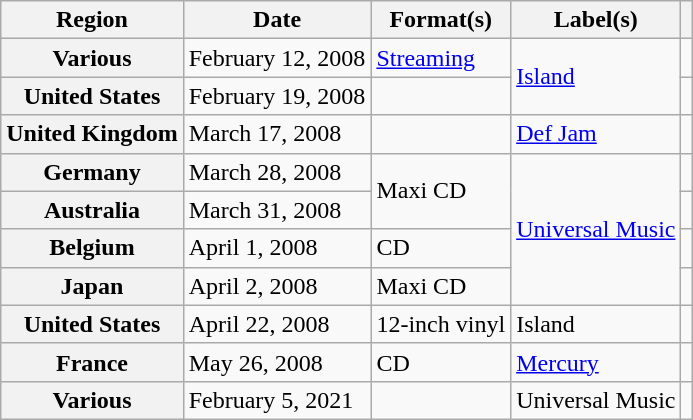<table class="wikitable plainrowheaders">
<tr>
<th scope="col">Region</th>
<th scope="col">Date</th>
<th scope="col">Format(s)</th>
<th scope="col">Label(s)</th>
<th scope="col"></th>
</tr>
<tr>
<th scope="row">Various</th>
<td>February 12, 2008</td>
<td><a href='#'>Streaming</a></td>
<td rowspan="2"><a href='#'>Island</a></td>
<td></td>
</tr>
<tr>
<th scope="row">United States</th>
<td>February 19, 2008</td>
<td></td>
<td></td>
</tr>
<tr>
<th scope="row">United Kingdom</th>
<td>March 17, 2008</td>
<td></td>
<td><a href='#'>Def Jam</a></td>
<td></td>
</tr>
<tr>
<th scope="row">Germany</th>
<td>March 28, 2008</td>
<td rowspan="2">Maxi CD</td>
<td rowspan="4"><a href='#'>Universal Music</a></td>
<td></td>
</tr>
<tr>
<th scope="row">Australia</th>
<td>March 31, 2008</td>
<td></td>
</tr>
<tr>
<th scope="row">Belgium</th>
<td>April 1, 2008</td>
<td>CD</td>
<td></td>
</tr>
<tr>
<th scope="row">Japan</th>
<td>April 2, 2008</td>
<td>Maxi CD</td>
<td></td>
</tr>
<tr>
<th scope="row">United States</th>
<td>April 22, 2008</td>
<td>12-inch vinyl</td>
<td>Island</td>
<td></td>
</tr>
<tr>
<th scope="row">France</th>
<td>May 26, 2008</td>
<td>CD</td>
<td><a href='#'>Mercury</a></td>
<td></td>
</tr>
<tr>
<th scope="row">Various</th>
<td>February 5, 2021</td>
<td></td>
<td>Universal Music</td>
<td></td>
</tr>
</table>
